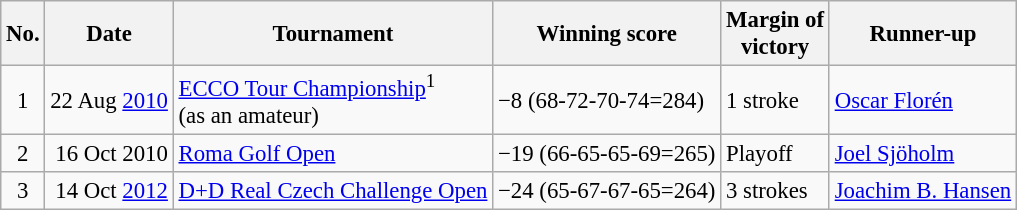<table class="wikitable" style="font-size:95%;">
<tr>
<th>No.</th>
<th>Date</th>
<th>Tournament</th>
<th>Winning score</th>
<th>Margin of<br>victory</th>
<th>Runner-up</th>
</tr>
<tr>
<td align=center>1</td>
<td align=right>22 Aug <a href='#'>2010</a></td>
<td><a href='#'>ECCO Tour Championship</a><sup>1</sup><br>(as an amateur)</td>
<td>−8 (68-72-70-74=284)</td>
<td>1 stroke</td>
<td> <a href='#'>Oscar Florén</a></td>
</tr>
<tr>
<td align=center>2</td>
<td align=right>16 Oct 2010</td>
<td><a href='#'>Roma Golf Open</a></td>
<td>−19 (66-65-65-69=265)</td>
<td>Playoff</td>
<td> <a href='#'>Joel Sjöholm</a></td>
</tr>
<tr>
<td align=center>3</td>
<td align=right>14 Oct <a href='#'>2012</a></td>
<td><a href='#'>D+D Real Czech Challenge Open</a></td>
<td>−24 (65-67-67-65=264)</td>
<td>3 strokes</td>
<td> <a href='#'>Joachim B. Hansen</a></td>
</tr>
</table>
